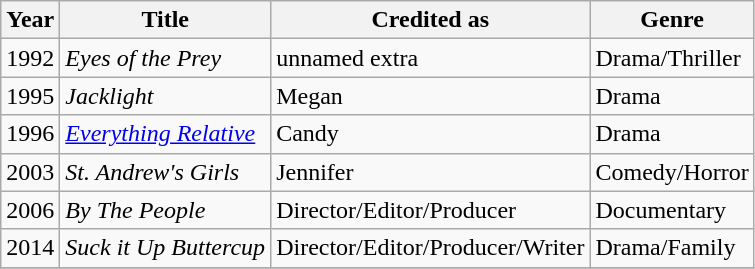<table class="wikitable sortable">
<tr>
<th>Year</th>
<th>Title</th>
<th>Credited as</th>
<th>Genre</th>
</tr>
<tr>
<td>1992</td>
<td><em>Eyes of the Prey</em></td>
<td>unnamed extra</td>
<td>Drama/Thriller</td>
</tr>
<tr>
<td>1995</td>
<td><em>Jacklight</em></td>
<td>Megan</td>
<td>Drama</td>
</tr>
<tr>
<td>1996</td>
<td><em><a href='#'>Everything Relative</a></em></td>
<td>Candy</td>
<td>Drama</td>
</tr>
<tr>
<td>2003</td>
<td><em>St. Andrew's Girls</em></td>
<td>Jennifer</td>
<td>Comedy/Horror</td>
</tr>
<tr>
<td>2006</td>
<td><em>By The People</em></td>
<td>Director/Editor/Producer</td>
<td>Documentary</td>
</tr>
<tr>
<td>2014</td>
<td><em>Suck it Up Buttercup</em></td>
<td>Director/Editor/Producer/Writer</td>
<td>Drama/Family</td>
</tr>
<tr>
</tr>
</table>
